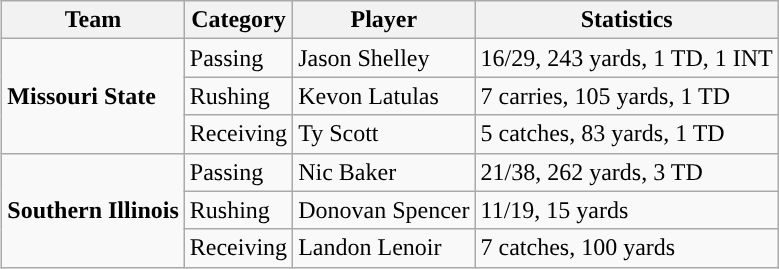<table class="wikitable" style="float: right;">
<tr>
<th>Team</th>
<th>Category</th>
<th>Player</th>
<th>Statistics</th>
</tr>
<tr>
<td rowspan=3><strong>Missouri State</strong></td>
<td>Passing</td>
<td>Jason Shelley</td>
<td>16/29, 243 yards, 1 TD, 1 INT</td>
</tr>
<tr>
<td>Rushing</td>
<td>Kevon Latulas</td>
<td>7 carries, 105 yards, 1 TD</td>
</tr>
<tr>
<td>Receiving</td>
<td>Ty Scott</td>
<td>5 catches, 83 yards, 1 TD</td>
</tr>
<tr>
<td rowspan=3><strong>Southern Illinois</strong></td>
<td>Passing</td>
<td>Nic Baker</td>
<td>21/38, 262 yards, 3 TD</td>
</tr>
<tr>
<td>Rushing</td>
<td>Donovan Spencer</td>
<td>11/19, 15 yards</td>
</tr>
<tr>
<td>Receiving</td>
<td>Landon Lenoir</td>
<td>7 catches, 100 yards</td>
</tr>
</table>
